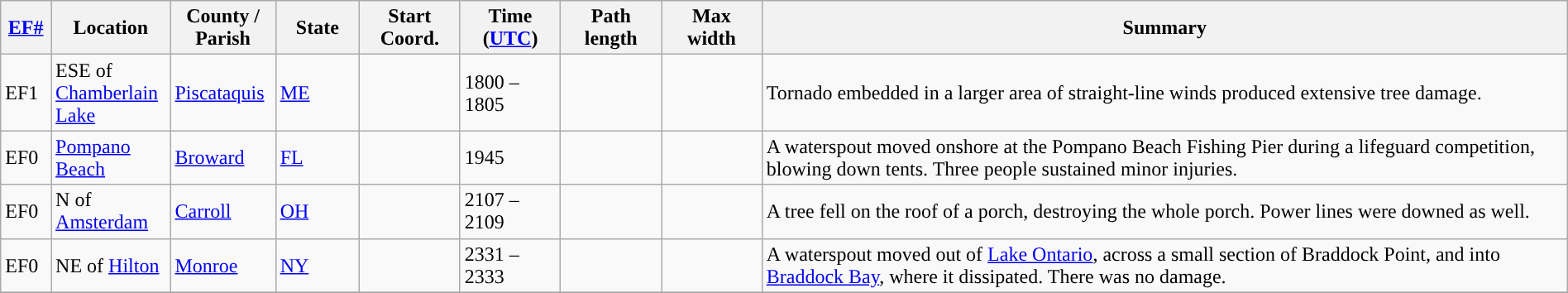<table class="wikitable sortable" style="width:100%;">
<tr>
<th scope="col" width="3%" align="center"><a href='#'>EF#</a></th>
<th scope="col" width="7%" align="center" class="unsortable">Location</th>
<th scope="col" width="6%" align="center" class="unsortable">County / Parish</th>
<th scope="col" width="5%" align="center">State</th>
<th scope="col" width="6%" align="center">Start Coord.</th>
<th scope="col" width="6%" align="center">Time (<a href='#'>UTC</a>)</th>
<th scope="col" width="6%" align="center">Path length</th>
<th scope="col" width="6%" align="center">Max width</th>
<th scope="col" width="48%" class="unsortable" align="center">Summary</th>
</tr>
<tr>
<td>EF1</td>
<td>ESE of <a href='#'>Chamberlain Lake</a></td>
<td><a href='#'>Piscataquis</a></td>
<td><a href='#'>ME</a></td>
<td></td>
<td>1800 – 1805</td>
<td></td>
<td></td>
<td>Tornado embedded in a larger area of straight-line winds produced extensive tree damage.</td>
</tr>
<tr>
<td>EF0</td>
<td><a href='#'>Pompano Beach</a></td>
<td><a href='#'>Broward</a></td>
<td><a href='#'>FL</a></td>
<td></td>
<td>1945</td>
<td></td>
<td></td>
<td>A waterspout moved onshore at the Pompano Beach Fishing Pier during a lifeguard competition, blowing down tents. Three people sustained minor injuries.</td>
</tr>
<tr>
<td>EF0</td>
<td>N of <a href='#'>Amsterdam</a></td>
<td><a href='#'>Carroll</a></td>
<td><a href='#'>OH</a></td>
<td></td>
<td>2107 – 2109</td>
<td></td>
<td></td>
<td>A tree fell on the roof of a porch, destroying the whole porch. Power lines were downed as well.</td>
</tr>
<tr>
<td>EF0</td>
<td>NE of <a href='#'>Hilton</a></td>
<td><a href='#'>Monroe</a></td>
<td><a href='#'>NY</a></td>
<td></td>
<td>2331 – 2333</td>
<td></td>
<td></td>
<td>A waterspout moved out of <a href='#'>Lake Ontario</a>, across a small section of Braddock Point, and into <a href='#'>Braddock Bay</a>, where it dissipated. There was no damage.</td>
</tr>
<tr>
</tr>
</table>
